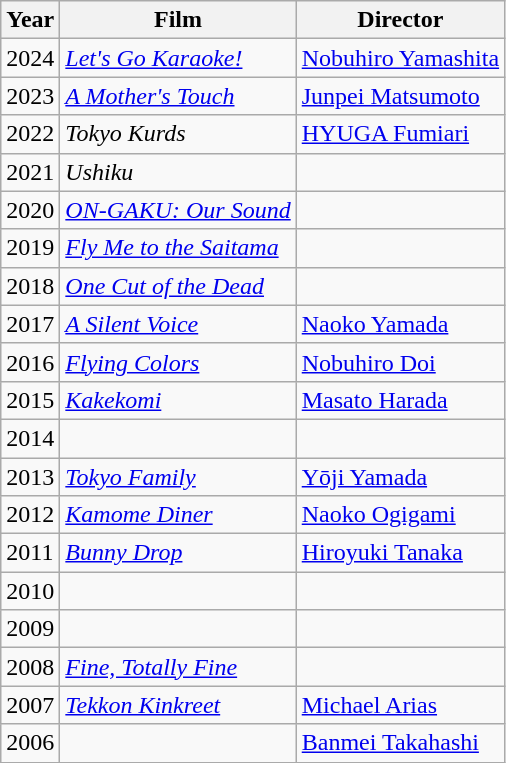<table class="wikitable">
<tr>
<th>Year</th>
<th>Film</th>
<th>Director</th>
</tr>
<tr>
<td>2024</td>
<td><em><a href='#'>Let's Go Karaoke!</a></em></td>
<td><a href='#'>Nobuhiro Yamashita</a></td>
</tr>
<tr>
<td>2023</td>
<td><em><a href='#'>A Mother's Touch</a></em></td>
<td><a href='#'>Junpei Matsumoto</a></td>
</tr>
<tr>
<td>2022</td>
<td><em>Tokyo Kurds</em></td>
<td><a href='#'>HYUGA Fumiari</a></td>
</tr>
<tr>
<td>2021</td>
<td><em>Ushiku</em></td>
<td></td>
</tr>
<tr>
<td>2020</td>
<td><em><a href='#'>ON-GAKU: Our Sound</a></em></td>
<td></td>
</tr>
<tr>
<td>2019</td>
<td><em><a href='#'>Fly Me to the Saitama</a></em></td>
<td></td>
</tr>
<tr>
<td>2018</td>
<td><em><a href='#'>One Cut of the Dead</a></em></td>
<td></td>
</tr>
<tr>
<td>2017</td>
<td><em><a href='#'>A Silent Voice</a></em></td>
<td><a href='#'>Naoko Yamada</a></td>
</tr>
<tr>
<td>2016</td>
<td><em><a href='#'>Flying Colors</a></em></td>
<td><a href='#'>Nobuhiro Doi</a></td>
</tr>
<tr>
<td>2015</td>
<td><em><a href='#'>Kakekomi</a></em></td>
<td><a href='#'>Masato Harada</a></td>
</tr>
<tr>
<td>2014</td>
<td><em></em></td>
<td></td>
</tr>
<tr>
<td>2013</td>
<td><em><a href='#'>Tokyo Family</a></em></td>
<td><a href='#'>Yōji Yamada</a></td>
</tr>
<tr>
<td>2012</td>
<td><em><a href='#'>Kamome Diner</a></em></td>
<td><a href='#'>Naoko Ogigami</a></td>
</tr>
<tr>
<td>2011</td>
<td><em><a href='#'>Bunny Drop</a></em></td>
<td><a href='#'>Hiroyuki Tanaka</a></td>
</tr>
<tr>
<td>2010</td>
<td><em></em></td>
<td></td>
</tr>
<tr>
<td>2009</td>
<td><em></em></td>
<td></td>
</tr>
<tr>
<td>2008</td>
<td><em><a href='#'>Fine, Totally Fine</a></em></td>
<td></td>
</tr>
<tr>
<td>2007</td>
<td><em><a href='#'>Tekkon Kinkreet</a></em></td>
<td><a href='#'>Michael Arias</a></td>
</tr>
<tr>
<td>2006</td>
<td><em></em></td>
<td><a href='#'>Banmei Takahashi</a></td>
</tr>
</table>
